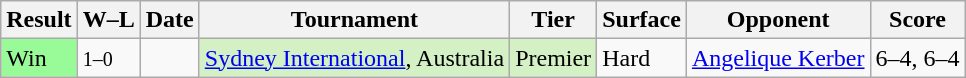<table class="sortable wikitable">
<tr>
<th>Result</th>
<th class="unsortable">W–L</th>
<th>Date</th>
<th>Tournament</th>
<th>Tier</th>
<th>Surface</th>
<th>Opponent</th>
<th class="unsortable">Score</th>
</tr>
<tr>
<td style="background:#98fb98;">Win</td>
<td><small>1–0</small></td>
<td><a href='#'></a></td>
<td style="background:#d4f1c5;"><a href='#'>Sydney International</a>, Australia</td>
<td bgcolor="d4f1c5">Premier</td>
<td>Hard</td>
<td> <a href='#'>Angelique Kerber</a></td>
<td>6–4, 6–4</td>
</tr>
</table>
